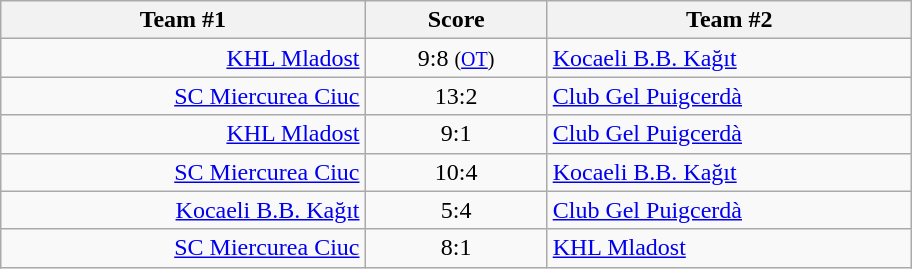<table class="wikitable" style="text-align: center;">
<tr>
<th width=22%>Team #1</th>
<th width=11%>Score</th>
<th width=22%>Team #2</th>
</tr>
<tr>
<td style="text-align: right;"><a href='#'>KHL Mladost</a> </td>
<td>9:8 <small>(<a href='#'>OT</a>)</small></td>
<td style="text-align: left;"> <a href='#'>Kocaeli B.B. Kağıt</a></td>
</tr>
<tr>
<td style="text-align: right;"><a href='#'>SC Miercurea Ciuc</a> </td>
<td>13:2</td>
<td style="text-align: left;"> <a href='#'>Club Gel Puigcerdà</a></td>
</tr>
<tr>
<td style="text-align: right;"><a href='#'>KHL Mladost</a> </td>
<td>9:1</td>
<td style="text-align: left;"> <a href='#'>Club Gel Puigcerdà</a></td>
</tr>
<tr>
<td style="text-align: right;"><a href='#'>SC Miercurea Ciuc</a> </td>
<td>10:4</td>
<td style="text-align: left;"> <a href='#'>Kocaeli B.B. Kağıt</a></td>
</tr>
<tr>
<td style="text-align: right;"><a href='#'>Kocaeli B.B. Kağıt</a> </td>
<td>5:4</td>
<td style="text-align: left;"> <a href='#'>Club Gel Puigcerdà</a></td>
</tr>
<tr>
<td style="text-align: right;"><a href='#'>SC Miercurea Ciuc</a> </td>
<td>8:1</td>
<td style="text-align: left;"> <a href='#'>KHL Mladost</a></td>
</tr>
</table>
